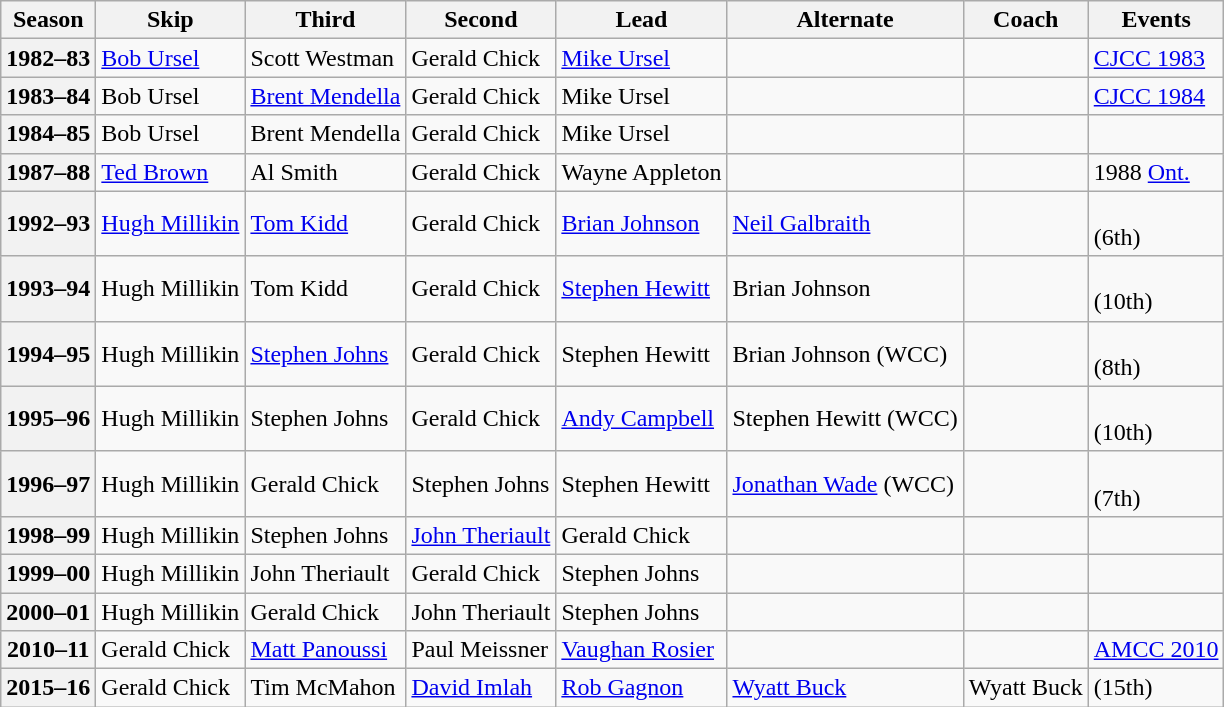<table class="wikitable">
<tr>
<th scope="col">Season</th>
<th scope="col">Skip</th>
<th scope="col">Third</th>
<th scope="col">Second</th>
<th scope="col">Lead</th>
<th scope="col">Alternate</th>
<th scope="col">Coach</th>
<th scope="col">Events</th>
</tr>
<tr>
<th scope="row">1982–83</th>
<td><a href='#'>Bob Ursel</a></td>
<td>Scott Westman</td>
<td>Gerald Chick</td>
<td><a href='#'>Mike Ursel</a></td>
<td></td>
<td></td>
<td><a href='#'>CJCC 1983</a></td>
</tr>
<tr>
<th scope="row">1983–84</th>
<td>Bob Ursel</td>
<td><a href='#'>Brent Mendella</a></td>
<td>Gerald Chick</td>
<td>Mike Ursel</td>
<td></td>
<td></td>
<td><a href='#'>CJCC 1984</a> </td>
</tr>
<tr>
<th scope="row">1984–85</th>
<td>Bob Ursel</td>
<td>Brent Mendella</td>
<td>Gerald Chick</td>
<td>Mike Ursel</td>
<td></td>
<td></td>
<td> </td>
</tr>
<tr>
<th scope="row">1987–88</th>
<td><a href='#'>Ted Brown</a></td>
<td>Al Smith</td>
<td>Gerald Chick</td>
<td>Wayne Appleton</td>
<td></td>
<td></td>
<td>1988 <a href='#'>Ont.</a></td>
</tr>
<tr>
<th scope="row">1992–93</th>
<td><a href='#'>Hugh Millikin</a></td>
<td><a href='#'>Tom Kidd</a></td>
<td>Gerald Chick</td>
<td><a href='#'>Brian Johnson</a></td>
<td><a href='#'>Neil Galbraith</a></td>
<td></td>
<td> <br> (6th)</td>
</tr>
<tr>
<th scope="row">1993–94</th>
<td>Hugh Millikin</td>
<td>Tom Kidd</td>
<td>Gerald Chick</td>
<td><a href='#'>Stephen Hewitt</a></td>
<td>Brian Johnson</td>
<td></td>
<td> <br> (10th)</td>
</tr>
<tr>
<th scope="row">1994–95</th>
<td>Hugh Millikin</td>
<td><a href='#'>Stephen Johns</a></td>
<td>Gerald Chick</td>
<td>Stephen Hewitt</td>
<td>Brian Johnson (WCC)</td>
<td></td>
<td> <br> (8th)</td>
</tr>
<tr>
<th scope="row">1995–96</th>
<td>Hugh Millikin</td>
<td>Stephen Johns</td>
<td>Gerald Chick</td>
<td><a href='#'>Andy Campbell</a></td>
<td>Stephen Hewitt (WCC)</td>
<td></td>
<td> <br> (10th)</td>
</tr>
<tr>
<th scope="row">1996–97</th>
<td>Hugh Millikin</td>
<td>Gerald Chick</td>
<td>Stephen Johns</td>
<td>Stephen Hewitt</td>
<td><a href='#'>Jonathan Wade</a> (WCC)</td>
<td></td>
<td> <br> (7th)</td>
</tr>
<tr>
<th scope="row">1998–99</th>
<td>Hugh Millikin</td>
<td>Stephen Johns</td>
<td><a href='#'>John Theriault</a></td>
<td>Gerald Chick</td>
<td></td>
<td></td>
<td> </td>
</tr>
<tr>
<th scope="row">1999–00</th>
<td>Hugh Millikin</td>
<td>John Theriault</td>
<td>Gerald Chick</td>
<td>Stephen Johns</td>
<td></td>
<td></td>
<td> </td>
</tr>
<tr>
<th scope="row">2000–01</th>
<td>Hugh Millikin</td>
<td>Gerald Chick</td>
<td>John Theriault</td>
<td>Stephen Johns</td>
<td></td>
<td></td>
<td> </td>
</tr>
<tr>
<th scope="row">2010–11</th>
<td>Gerald Chick</td>
<td><a href='#'>Matt Panoussi</a></td>
<td>Paul Meissner</td>
<td><a href='#'>Vaughan Rosier</a></td>
<td></td>
<td></td>
<td><a href='#'>AMCC 2010</a> </td>
</tr>
<tr>
<th scope="row">2015–16</th>
<td>Gerald Chick</td>
<td>Tim McMahon</td>
<td><a href='#'>David Imlah</a></td>
<td><a href='#'>Rob Gagnon</a></td>
<td><a href='#'>Wyatt Buck</a></td>
<td>Wyatt Buck</td>
<td> (15th)</td>
</tr>
</table>
